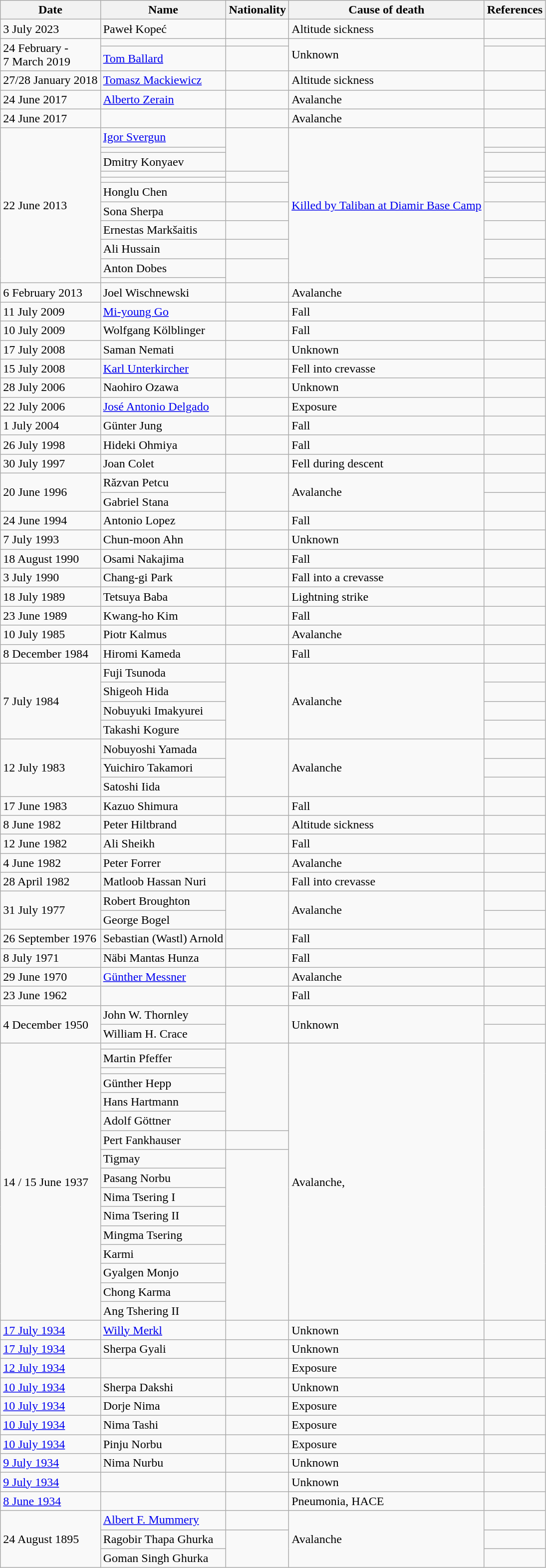<table class="wikitable sortable mw-collapsible">
<tr>
<th>Date</th>
<th>Name</th>
<th>Nationality</th>
<th>Cause of death</th>
<th>References</th>
</tr>
<tr>
<td>3 July 2023</td>
<td>Paweł Kopeć</td>
<td></td>
<td>Altitude sickness</td>
<td></td>
</tr>
<tr>
<td rowspan="2">24 February -<br>7 March 2019</td>
<td></td>
<td></td>
<td rowspan="2">Unknown</td>
<td></td>
</tr>
<tr>
<td><a href='#'>Tom Ballard</a></td>
<td></td>
<td></td>
</tr>
<tr>
<td>27/28 January 2018</td>
<td><a href='#'>Tomasz Mackiewicz</a></td>
<td></td>
<td>Altitude sickness</td>
<td></td>
</tr>
<tr>
<td>24 June 2017</td>
<td><a href='#'>Alberto Zerain</a></td>
<td></td>
<td>Avalanche</td>
<td></td>
</tr>
<tr>
<td>24 June 2017</td>
<td></td>
<td></td>
<td>Avalanche</td>
<td></td>
</tr>
<tr>
<td rowspan="11">22 June 2013</td>
<td><a href='#'>Igor Svergun</a></td>
<td rowspan="3"></td>
<td rowspan="11"><a href='#'>Killed by Taliban at Diamir Base Camp</a></td>
<td></td>
</tr>
<tr>
<td></td>
<td></td>
</tr>
<tr>
<td>Dmitry Konyaev</td>
<td></td>
</tr>
<tr>
<td></td>
<td rowspan="2"></td>
<td></td>
</tr>
<tr>
<td></td>
<td></td>
</tr>
<tr>
<td>Honglu Chen</td>
<td></td>
<td></td>
</tr>
<tr>
<td>Sona Sherpa</td>
<td></td>
<td></td>
</tr>
<tr>
<td>Ernestas Markšaitis</td>
<td></td>
<td></td>
</tr>
<tr>
<td>Ali Hussain</td>
<td></td>
<td></td>
</tr>
<tr>
<td>Anton Dobes</td>
<td rowspan="2"></td>
<td></td>
</tr>
<tr>
<td></td>
<td></td>
</tr>
<tr>
<td>6 February 2013</td>
<td>Joel Wischnewski</td>
<td></td>
<td>Avalanche</td>
<td></td>
</tr>
<tr>
<td>11 July 2009</td>
<td><a href='#'>Mi-young Go</a></td>
<td></td>
<td>Fall</td>
<td></td>
</tr>
<tr>
<td>10 July 2009</td>
<td>Wolfgang Kölblinger</td>
<td></td>
<td>Fall</td>
<td></td>
</tr>
<tr>
<td>17 July 2008</td>
<td>Saman Nemati</td>
<td></td>
<td>Unknown</td>
<td></td>
</tr>
<tr>
<td>15 July 2008</td>
<td><a href='#'>Karl Unterkircher</a></td>
<td></td>
<td>Fell into crevasse</td>
<td></td>
</tr>
<tr>
<td>28 July 2006</td>
<td>Naohiro Ozawa</td>
<td></td>
<td>Unknown</td>
<td></td>
</tr>
<tr>
<td>22 July 2006</td>
<td><a href='#'>José Antonio Delgado</a></td>
<td></td>
<td>Exposure</td>
<td></td>
</tr>
<tr>
<td>1 July 2004</td>
<td>Günter Jung</td>
<td></td>
<td>Fall</td>
<td></td>
</tr>
<tr>
<td>26 July 1998</td>
<td>Hideki Ohmiya</td>
<td></td>
<td>Fall</td>
<td></td>
</tr>
<tr>
<td>30 July 1997</td>
<td>Joan Colet</td>
<td></td>
<td>Fell during descent</td>
<td></td>
</tr>
<tr>
<td rowspan="2">20 June 1996</td>
<td>Răzvan Petcu</td>
<td rowspan="2"></td>
<td rowspan="2">Avalanche</td>
<td></td>
</tr>
<tr>
<td>Gabriel Stana</td>
<td></td>
</tr>
<tr>
<td>24 June 1994</td>
<td>Antonio Lopez</td>
<td></td>
<td>Fall</td>
<td></td>
</tr>
<tr>
<td>7 July 1993</td>
<td>Chun-moon Ahn</td>
<td></td>
<td>Unknown</td>
<td></td>
</tr>
<tr>
<td>18 August 1990</td>
<td>Osami Nakajima</td>
<td></td>
<td>Fall</td>
<td></td>
</tr>
<tr>
<td>3 July 1990</td>
<td>Chang-gi Park</td>
<td></td>
<td>Fall into a crevasse</td>
<td></td>
</tr>
<tr>
<td>18 July 1989</td>
<td>Tetsuya Baba</td>
<td></td>
<td>Lightning strike</td>
<td></td>
</tr>
<tr>
<td>23 June 1989</td>
<td>Kwang-ho Kim</td>
<td></td>
<td>Fall</td>
<td></td>
</tr>
<tr>
<td>10 July 1985</td>
<td>Piotr Kalmus</td>
<td></td>
<td>Avalanche</td>
<td></td>
</tr>
<tr>
<td>8 December 1984</td>
<td>Hiromi Kameda</td>
<td></td>
<td>Fall</td>
<td></td>
</tr>
<tr>
<td rowspan="4">7 July 1984</td>
<td>Fuji Tsunoda</td>
<td rowspan="4"></td>
<td rowspan="4">Avalanche</td>
<td></td>
</tr>
<tr>
<td>Shigeoh Hida</td>
<td></td>
</tr>
<tr>
<td>Nobuyuki Imakyurei</td>
<td></td>
</tr>
<tr>
<td>Takashi Kogure</td>
<td></td>
</tr>
<tr>
<td rowspan="3">12 July 1983</td>
<td>Nobuyoshi Yamada</td>
<td rowspan="3"></td>
<td rowspan="3">Avalanche</td>
<td></td>
</tr>
<tr>
<td>Yuichiro Takamori</td>
<td></td>
</tr>
<tr>
<td>Satoshi Iida</td>
<td></td>
</tr>
<tr>
<td>17 June 1983</td>
<td>Kazuo Shimura</td>
<td></td>
<td>Fall</td>
<td></td>
</tr>
<tr>
<td>8 June 1982</td>
<td>Peter Hiltbrand</td>
<td></td>
<td>Altitude sickness</td>
<td></td>
</tr>
<tr>
<td>12 June 1982</td>
<td>Ali Sheikh</td>
<td></td>
<td>Fall</td>
<td></td>
</tr>
<tr>
<td>4 June 1982</td>
<td>Peter Forrer</td>
<td></td>
<td>Avalanche</td>
<td></td>
</tr>
<tr>
<td>28 April 1982</td>
<td>Matloob Hassan Nuri</td>
<td></td>
<td>Fall into crevasse</td>
<td></td>
</tr>
<tr>
<td rowspan="2">31 July 1977</td>
<td>Robert Broughton</td>
<td rowspan="2"></td>
<td rowspan="2">Avalanche</td>
<td></td>
</tr>
<tr>
<td>George Bogel</td>
<td></td>
</tr>
<tr>
<td>26 September 1976</td>
<td>Sebastian (Wastl) Arnold</td>
<td></td>
<td>Fall</td>
<td></td>
</tr>
<tr>
<td>8 July 1971</td>
<td>Näbi Mantas Hunza</td>
<td></td>
<td>Fall</td>
<td></td>
</tr>
<tr>
<td>29 June 1970</td>
<td><a href='#'>Günther Messner</a></td>
<td></td>
<td>Avalanche</td>
<td></td>
</tr>
<tr>
<td>23 June 1962</td>
<td></td>
<td></td>
<td>Fall</td>
<td></td>
</tr>
<tr>
<td rowspan="2">4 December 1950</td>
<td>John W. Thornley</td>
<td rowspan="2"></td>
<td rowspan="2">Unknown</td>
<td></td>
</tr>
<tr>
<td>William H. Crace</td>
<td></td>
</tr>
<tr>
<td rowspan="16">14 / 15 June 1937</td>
<td></td>
<td rowspan="6"></td>
<td rowspan="16">Avalanche, </td>
<td rowspan="16"></td>
</tr>
<tr>
<td>Martin Pfeffer</td>
</tr>
<tr>
<td></td>
</tr>
<tr>
<td>Günther Hepp</td>
</tr>
<tr>
<td>Hans Hartmann</td>
</tr>
<tr>
<td>Adolf Göttner</td>
</tr>
<tr>
<td>Pert Fankhauser</td>
<td></td>
</tr>
<tr>
<td>Tigmay</td>
<td rowspan="9"></td>
</tr>
<tr>
<td>Pasang Norbu</td>
</tr>
<tr>
<td>Nima Tsering I</td>
</tr>
<tr>
<td>Nima Tsering II</td>
</tr>
<tr>
<td>Mingma Tsering</td>
</tr>
<tr>
<td>Karmi</td>
</tr>
<tr>
<td>Gyalgen Monjo</td>
</tr>
<tr>
<td>Chong Karma</td>
</tr>
<tr>
<td>Ang Tshering II</td>
</tr>
<tr>
<td><a href='#'>17 July 1934</a></td>
<td><a href='#'>Willy Merkl</a></td>
<td></td>
<td>Unknown</td>
<td></td>
</tr>
<tr>
<td><a href='#'>17 July 1934</a></td>
<td>Sherpa Gyali</td>
<td></td>
<td>Unknown</td>
<td></td>
</tr>
<tr>
<td><a href='#'>12 July 1934</a></td>
<td></td>
<td></td>
<td>Exposure</td>
<td></td>
</tr>
<tr>
<td><a href='#'>10 July 1934</a></td>
<td>Sherpa Dakshi</td>
<td></td>
<td>Unknown</td>
<td></td>
</tr>
<tr>
<td><a href='#'>10 July 1934</a></td>
<td>Dorje Nima</td>
<td></td>
<td>Exposure</td>
<td></td>
</tr>
<tr>
<td><a href='#'>10 July 1934</a></td>
<td>Nima Tashi</td>
<td></td>
<td>Exposure</td>
<td></td>
</tr>
<tr>
<td><a href='#'>10 July 1934</a></td>
<td>Pinju Norbu</td>
<td></td>
<td>Exposure</td>
<td></td>
</tr>
<tr>
<td><a href='#'>9 July 1934</a></td>
<td>Nima Nurbu</td>
<td></td>
<td>Unknown</td>
<td></td>
</tr>
<tr>
<td><a href='#'>9 July 1934</a></td>
<td></td>
<td></td>
<td>Unknown</td>
<td></td>
</tr>
<tr>
<td><a href='#'>8 June 1934</a></td>
<td></td>
<td></td>
<td>Pneumonia, HACE</td>
<td></td>
</tr>
<tr>
<td rowspan="3">24 August 1895</td>
<td><a href='#'>Albert F. Mummery</a></td>
<td></td>
<td rowspan="3">Avalanche</td>
<td></td>
</tr>
<tr>
<td>Ragobir Thapa Ghurka</td>
<td rowspan="2"></td>
<td></td>
</tr>
<tr>
<td>Goman Singh Ghurka</td>
<td></td>
</tr>
</table>
